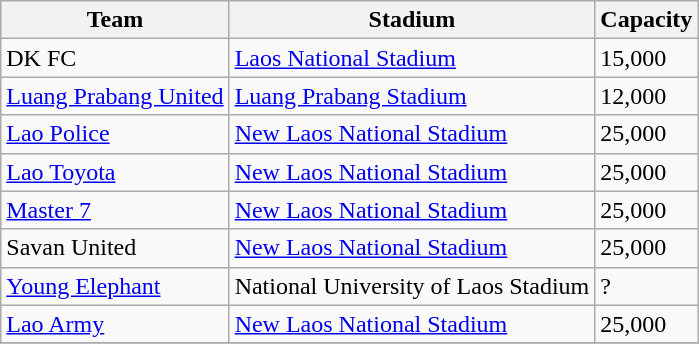<table class="wikitable sortable">
<tr>
<th>Team</th>
<th>Stadium</th>
<th>Capacity</th>
</tr>
<tr>
<td>DK FC</td>
<td><a href='#'>Laos National Stadium</a></td>
<td>15,000</td>
</tr>
<tr>
<td><a href='#'>Luang Prabang United</a></td>
<td><a href='#'>Luang Prabang Stadium</a></td>
<td>12,000</td>
</tr>
<tr>
<td><a href='#'>Lao Police</a></td>
<td><a href='#'>New Laos National Stadium</a></td>
<td>25,000</td>
</tr>
<tr>
<td><a href='#'>Lao Toyota</a></td>
<td><a href='#'>New Laos National Stadium</a></td>
<td>25,000</td>
</tr>
<tr>
<td><a href='#'>Master 7</a></td>
<td><a href='#'>New Laos National Stadium</a></td>
<td>25,000</td>
</tr>
<tr>
<td>Savan United</td>
<td><a href='#'>New Laos National Stadium</a></td>
<td>25,000</td>
</tr>
<tr>
<td><a href='#'>Young Elephant</a></td>
<td>National University of Laos Stadium</td>
<td>?</td>
</tr>
<tr>
<td><a href='#'>Lao Army</a></td>
<td><a href='#'>New Laos National Stadium</a></td>
<td>25,000</td>
</tr>
<tr>
</tr>
</table>
